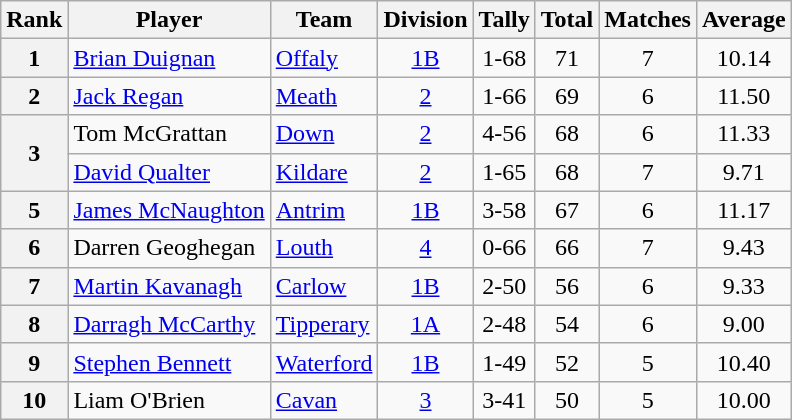<table class="wikitable sortable">
<tr>
<th>Rank</th>
<th>Player</th>
<th>Team</th>
<th>Division</th>
<th>Tally</th>
<th>Total</th>
<th>Matches</th>
<th>Average</th>
</tr>
<tr>
<th>1</th>
<td><a href='#'>Brian Duignan</a></td>
<td><a href='#'>Offaly</a></td>
<td align=center><a href='#'>1B</a></td>
<td align=center>1-68</td>
<td align=center>71</td>
<td align=center>7</td>
<td align=center>10.14</td>
</tr>
<tr>
<th>2</th>
<td><a href='#'>Jack Regan</a></td>
<td><a href='#'>Meath</a></td>
<td align=center><a href='#'>2</a></td>
<td align=center>1-66</td>
<td align=center>69</td>
<td align=center>6</td>
<td align=center>11.50</td>
</tr>
<tr>
<th rowspan="2">3</th>
<td>Tom McGrattan</td>
<td><a href='#'>Down</a></td>
<td align=center><a href='#'>2</a></td>
<td align=center>4-56</td>
<td align=center>68</td>
<td align=center>6</td>
<td align=center>11.33</td>
</tr>
<tr>
<td><a href='#'>David Qualter</a></td>
<td><a href='#'>Kildare</a></td>
<td align=center><a href='#'>2</a></td>
<td align=center>1-65</td>
<td align=center>68</td>
<td align=center>7</td>
<td align=center>9.71</td>
</tr>
<tr>
<th>5</th>
<td><a href='#'>James McNaughton</a></td>
<td><a href='#'>Antrim</a></td>
<td align=center><a href='#'>1B</a></td>
<td align=center>3-58</td>
<td align=center>67</td>
<td align=center>6</td>
<td align=center>11.17</td>
</tr>
<tr>
<th>6</th>
<td>Darren Geoghegan</td>
<td><a href='#'>Louth</a></td>
<td align=center><a href='#'>4</a></td>
<td align=center>0-66</td>
<td align=center>66</td>
<td align=center>7</td>
<td align=center>9.43</td>
</tr>
<tr>
<th>7</th>
<td><a href='#'>Martin Kavanagh</a></td>
<td><a href='#'>Carlow</a></td>
<td align=center><a href='#'>1B</a></td>
<td align=center>2-50</td>
<td align=center>56</td>
<td align=center>6</td>
<td align=center>9.33</td>
</tr>
<tr>
<th>8</th>
<td><a href='#'>Darragh McCarthy</a></td>
<td><a href='#'>Tipperary</a></td>
<td align=center><a href='#'>1A</a></td>
<td align=center>2-48</td>
<td align=center>54</td>
<td align=center>6</td>
<td align=center>9.00</td>
</tr>
<tr>
<th>9</th>
<td><a href='#'>Stephen Bennett</a></td>
<td><a href='#'>Waterford</a></td>
<td align=center><a href='#'>1B</a></td>
<td align=center>1-49</td>
<td align=center>52</td>
<td align=center>5</td>
<td align=center>10.40</td>
</tr>
<tr>
<th>10</th>
<td>Liam O'Brien</td>
<td><a href='#'>Cavan</a></td>
<td align=center><a href='#'>3</a></td>
<td align=center>3-41</td>
<td align=center>50</td>
<td align=center>5</td>
<td align=center>10.00</td>
</tr>
</table>
